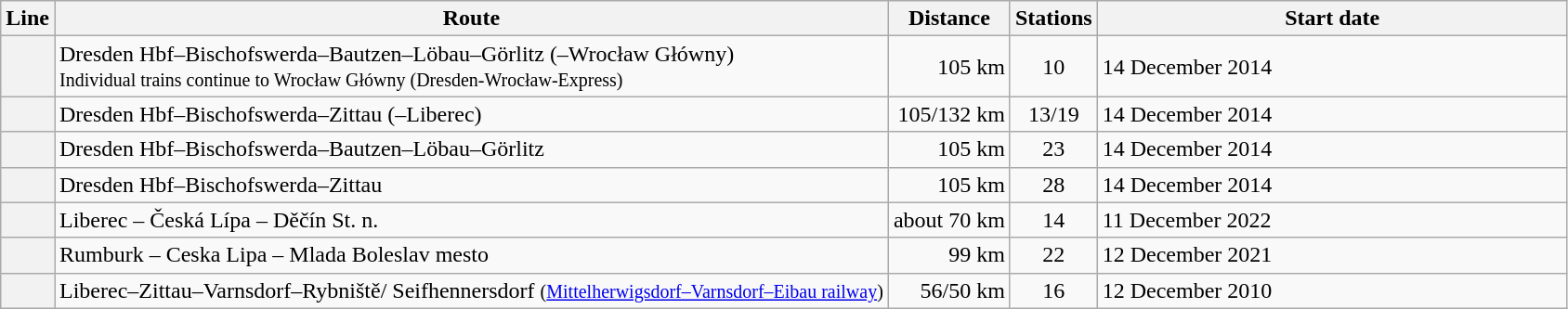<table class="wikitable">
<tr>
<th>Line</th>
<th>Route</th>
<th>Distance</th>
<th>Stations</th>
<th width="30%">Start date</th>
</tr>
<tr>
<th></th>
<td>Dresden Hbf–Bischofswerda–Bautzen–Löbau–Görlitz (–Wrocław Główny)<br><small>Individual trains continue to Wrocław Główny (Dresden-Wrocław-Express)</small></td>
<td style="text-align:right">105 km</td>
<td style="text-align:center">10</td>
<td>14 December 2014</td>
</tr>
<tr>
<th></th>
<td>Dresden Hbf–Bischofswerda–Zittau (–Liberec)</td>
<td style="text-align:right">105/132 km</td>
<td style="text-align:center">13/19</td>
<td>14 December 2014</td>
</tr>
<tr>
<th></th>
<td>Dresden Hbf–Bischofswerda–Bautzen–Löbau–Görlitz</td>
<td style="text-align:right">105 km</td>
<td style="text-align:center">23</td>
<td>14 December 2014</td>
</tr>
<tr>
<th></th>
<td>Dresden Hbf–Bischofswerda–Zittau</td>
<td style="text-align:right">105 km</td>
<td style="text-align:center">28</td>
<td>14 December 2014</td>
</tr>
<tr>
<th></th>
<td>Liberec – Česká Lípa – Děčín St. n.</td>
<td style="text-align:right">about 70 km</td>
<td style="text-align:center">14</td>
<td>11 December 2022</td>
</tr>
<tr>
<th></th>
<td>Rumburk – Ceska Lipa – Mlada Boleslav mesto</td>
<td style="text-align:right">99 km</td>
<td style="text-align:center">22</td>
<td>12 December 2021</td>
</tr>
<tr>
<th></th>
<td>Liberec–Zittau–Varnsdorf–Rybniště/ Seifhennersdorf <small>(<a href='#'>Mittelherwigsdorf–Varnsdorf–Eibau railway</a>)</small></td>
<td style="text-align:right">56/50 km</td>
<td style="text-align:center">16</td>
<td>12 December 2010</td>
</tr>
</table>
